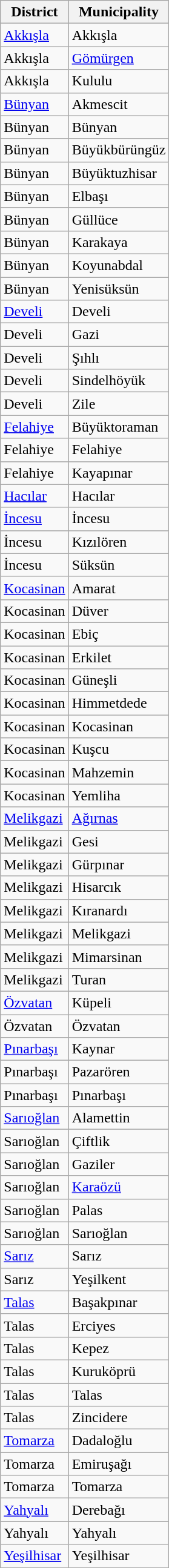<table class="sortable wikitable">
<tr>
<th>District</th>
<th>Municipality</th>
</tr>
<tr>
<td><a href='#'>Akkışla</a></td>
<td>Akkışla</td>
</tr>
<tr>
<td>Akkışla</td>
<td><a href='#'>Gömürgen</a></td>
</tr>
<tr>
<td>Akkışla</td>
<td>Kululu</td>
</tr>
<tr>
<td><a href='#'>Bünyan</a></td>
<td>Akmescit</td>
</tr>
<tr>
<td>Bünyan</td>
<td>Bünyan</td>
</tr>
<tr>
<td>Bünyan</td>
<td>Büyükbürüngüz</td>
</tr>
<tr>
<td>Bünyan</td>
<td>Büyüktuzhisar</td>
</tr>
<tr>
<td>Bünyan</td>
<td>Elbaşı</td>
</tr>
<tr>
<td>Bünyan</td>
<td>Güllüce</td>
</tr>
<tr>
<td>Bünyan</td>
<td>Karakaya</td>
</tr>
<tr>
<td>Bünyan</td>
<td>Koyunabdal</td>
</tr>
<tr>
<td>Bünyan</td>
<td>Yenisüksün</td>
</tr>
<tr>
<td><a href='#'>Develi</a></td>
<td>Develi</td>
</tr>
<tr>
<td>Develi</td>
<td>Gazi</td>
</tr>
<tr>
<td>Develi</td>
<td>Şıhlı</td>
</tr>
<tr>
<td>Develi</td>
<td>Sindelhöyük</td>
</tr>
<tr>
<td>Develi</td>
<td>Zile</td>
</tr>
<tr>
<td><a href='#'>Felahiye</a></td>
<td>Büyüktoraman</td>
</tr>
<tr>
<td>Felahiye</td>
<td>Felahiye</td>
</tr>
<tr>
<td>Felahiye</td>
<td>Kayapınar</td>
</tr>
<tr>
<td><a href='#'>Hacılar</a></td>
<td>Hacılar</td>
</tr>
<tr>
<td><a href='#'>İncesu</a></td>
<td>İncesu</td>
</tr>
<tr>
<td>İncesu</td>
<td>Kızılören</td>
</tr>
<tr>
<td>İncesu</td>
<td>Süksün</td>
</tr>
<tr>
<td><a href='#'>Kocasinan</a></td>
<td>Amarat</td>
</tr>
<tr>
<td>Kocasinan</td>
<td>Düver</td>
</tr>
<tr>
<td>Kocasinan</td>
<td>Ebiç</td>
</tr>
<tr>
<td>Kocasinan</td>
<td>Erkilet</td>
</tr>
<tr>
<td>Kocasinan</td>
<td>Güneşli</td>
</tr>
<tr>
<td>Kocasinan</td>
<td>Himmetdede</td>
</tr>
<tr>
<td>Kocasinan</td>
<td>Kocasinan</td>
</tr>
<tr>
<td>Kocasinan</td>
<td>Kuşcu</td>
</tr>
<tr>
<td>Kocasinan</td>
<td>Mahzemin</td>
</tr>
<tr>
<td>Kocasinan</td>
<td>Yemliha</td>
</tr>
<tr>
<td><a href='#'>Melikgazi</a></td>
<td><a href='#'>Ağırnas</a></td>
</tr>
<tr>
<td>Melikgazi</td>
<td>Gesi</td>
</tr>
<tr>
<td>Melikgazi</td>
<td>Gürpınar</td>
</tr>
<tr>
<td>Melikgazi</td>
<td>Hisarcık</td>
</tr>
<tr>
<td>Melikgazi</td>
<td>Kıranardı</td>
</tr>
<tr>
<td>Melikgazi</td>
<td>Melikgazi</td>
</tr>
<tr>
<td>Melikgazi</td>
<td>Mimarsinan</td>
</tr>
<tr>
<td>Melikgazi</td>
<td>Turan</td>
</tr>
<tr>
<td><a href='#'>Özvatan</a></td>
<td>Küpeli</td>
</tr>
<tr>
<td>Özvatan</td>
<td>Özvatan</td>
</tr>
<tr>
<td><a href='#'>Pınarbaşı</a></td>
<td>Kaynar</td>
</tr>
<tr>
<td>Pınarbaşı</td>
<td>Pazarören</td>
</tr>
<tr>
<td>Pınarbaşı</td>
<td>Pınarbaşı</td>
</tr>
<tr>
<td><a href='#'>Sarıoğlan</a></td>
<td>Alamettin</td>
</tr>
<tr>
<td>Sarıoğlan</td>
<td>Çiftlik</td>
</tr>
<tr>
<td>Sarıoğlan</td>
<td>Gaziler</td>
</tr>
<tr>
<td>Sarıoğlan</td>
<td><a href='#'>Karaözü</a></td>
</tr>
<tr>
<td>Sarıoğlan</td>
<td>Palas</td>
</tr>
<tr>
<td>Sarıoğlan</td>
<td>Sarıoğlan</td>
</tr>
<tr>
<td><a href='#'>Sarız</a></td>
<td>Sarız</td>
</tr>
<tr>
<td>Sarız</td>
<td>Yeşilkent</td>
</tr>
<tr>
<td><a href='#'>Talas</a></td>
<td>Başakpınar</td>
</tr>
<tr>
<td>Talas</td>
<td>Erciyes</td>
</tr>
<tr>
<td>Talas</td>
<td>Kepez</td>
</tr>
<tr>
<td>Talas</td>
<td>Kuruköprü</td>
</tr>
<tr>
<td>Talas</td>
<td>Talas</td>
</tr>
<tr>
<td>Talas</td>
<td>Zincidere</td>
</tr>
<tr>
<td><a href='#'>Tomarza</a></td>
<td>Dadaloğlu</td>
</tr>
<tr>
<td>Tomarza</td>
<td>Emiruşağı</td>
</tr>
<tr>
<td>Tomarza</td>
<td>Tomarza</td>
</tr>
<tr>
<td><a href='#'>Yahyalı</a></td>
<td>Derebağı</td>
</tr>
<tr>
<td>Yahyalı</td>
<td>Yahyalı</td>
</tr>
<tr>
<td><a href='#'>Yeşilhisar</a></td>
<td>Yeşilhisar</td>
</tr>
</table>
